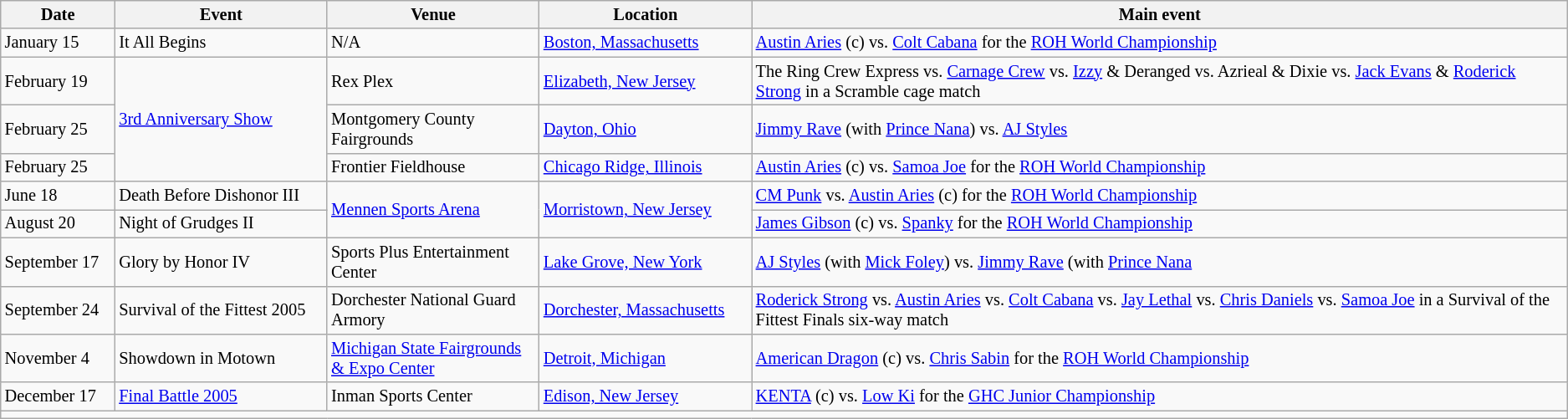<table class="sortable wikitable succession-box" style="font-size:85%;">
<tr>
<th width=7%>Date</th>
<th width="13%">Event</th>
<th width=13%>Venue</th>
<th width=13%>Location</th>
<th width=50%>Main event</th>
</tr>
<tr>
<td>January 15</td>
<td>It All Begins</td>
<td>N/A</td>
<td><a href='#'>Boston, Massachusetts</a></td>
<td><a href='#'>Austin Aries</a> (c) vs. <a href='#'>Colt Cabana</a> for the <a href='#'>ROH World Championship</a></td>
</tr>
<tr>
<td>February 19</td>
<td rowspan=3><a href='#'>3rd Anniversary Show</a></td>
<td>Rex Plex</td>
<td><a href='#'>Elizabeth, New Jersey</a></td>
<td>The Ring Crew Express vs. <a href='#'>Carnage Crew</a> vs. <a href='#'>Izzy</a> & Deranged vs. Azrieal & Dixie vs. <a href='#'>Jack Evans</a> & <a href='#'>Roderick Strong</a> in a Scramble cage match</td>
</tr>
<tr>
<td>February 25</td>
<td>Montgomery County Fairgrounds</td>
<td><a href='#'>Dayton, Ohio</a></td>
<td><a href='#'>Jimmy Rave</a> (with <a href='#'>Prince Nana</a>) vs. <a href='#'>AJ Styles</a></td>
</tr>
<tr>
<td>February 25</td>
<td>Frontier Fieldhouse</td>
<td><a href='#'>Chicago Ridge, Illinois</a></td>
<td><a href='#'>Austin Aries</a> (c) vs. <a href='#'>Samoa Joe</a> for the <a href='#'>ROH World Championship</a></td>
</tr>
<tr>
<td>June 18</td>
<td>Death Before Dishonor III</td>
<td rowspan=2><a href='#'>Mennen Sports Arena</a></td>
<td rowspan=2><a href='#'>Morristown, New Jersey</a></td>
<td><a href='#'>CM Punk</a> vs. <a href='#'>Austin Aries</a> (c) for the <a href='#'>ROH World Championship</a></td>
</tr>
<tr>
<td>August 20</td>
<td>Night of Grudges II</td>
<td><a href='#'>James Gibson</a> (c) vs. <a href='#'>Spanky</a> for the <a href='#'>ROH World Championship</a></td>
</tr>
<tr>
<td>September 17</td>
<td>Glory by Honor IV</td>
<td>Sports Plus Entertainment Center</td>
<td><a href='#'>Lake Grove, New York</a></td>
<td><a href='#'>AJ Styles</a> (with <a href='#'>Mick Foley</a>) vs. <a href='#'>Jimmy Rave</a> (with <a href='#'>Prince Nana</a></td>
</tr>
<tr>
<td>September 24</td>
<td>Survival of the Fittest 2005</td>
<td>Dorchester National Guard Armory</td>
<td><a href='#'>Dorchester, Massachusetts</a></td>
<td><a href='#'>Roderick Strong</a> vs. <a href='#'>Austin Aries</a> vs. <a href='#'>Colt Cabana</a> vs. <a href='#'>Jay Lethal</a> vs. <a href='#'>Chris Daniels</a> vs. <a href='#'>Samoa Joe</a> in a Survival of the Fittest Finals six-way match</td>
</tr>
<tr>
<td>November 4</td>
<td>Showdown in Motown</td>
<td><a href='#'>Michigan State Fairgrounds & Expo Center</a></td>
<td><a href='#'>Detroit, Michigan</a></td>
<td><a href='#'>American Dragon</a> (c) vs. <a href='#'>Chris Sabin</a> for the <a href='#'>ROH World Championship</a></td>
</tr>
<tr>
<td>December 17</td>
<td><a href='#'>Final Battle 2005</a></td>
<td>Inman Sports Center</td>
<td><a href='#'>Edison, New Jersey</a></td>
<td><a href='#'>KENTA</a> (c) vs. <a href='#'>Low Ki</a> for the <a href='#'>GHC Junior Championship</a></td>
</tr>
<tr>
<td colspan="6"></td>
</tr>
</table>
